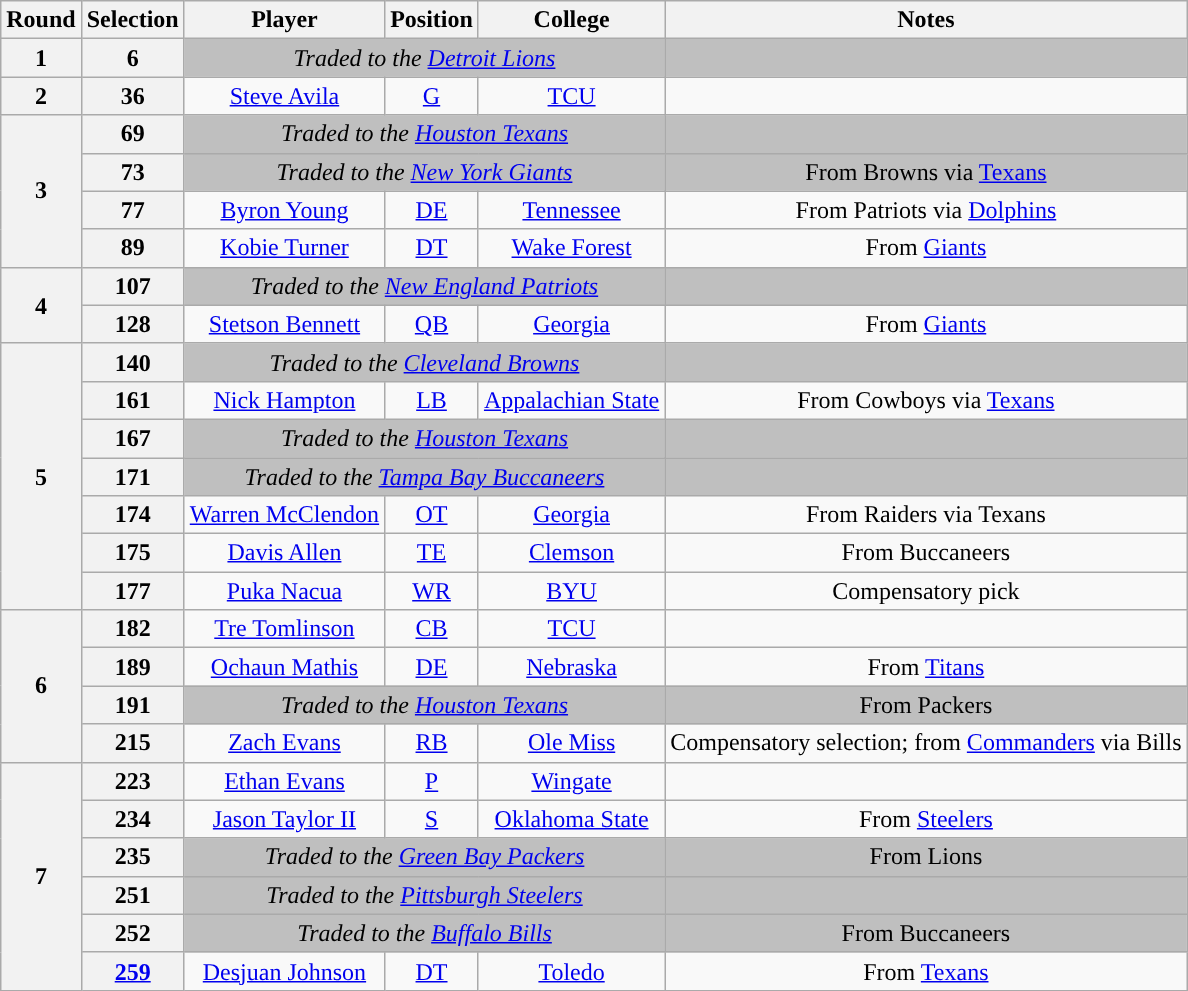<table class="wikitable" style="text-align:center">
<tr>
<th>Round</th>
<th>Selection</th>
<th>Player</th>
<th>Position</th>
<th>College</th>
<th>Notes</th>
</tr>
<tr>
<th>1</th>
<th>6</th>
<td colspan="3" style="background:#BFBFBF"><em>Traded to the <a href='#'>Detroit Lions</a></em></td>
<td style="background:#BFBFBF"></td>
</tr>
<tr>
<th>2</th>
<th>36</th>
<td><a href='#'>Steve Avila</a></td>
<td><a href='#'>G</a></td>
<td><a href='#'>TCU</a></td>
<td></td>
</tr>
<tr>
<th rowspan="4">3</th>
<th>69</th>
<td colspan="3" style="background:#BFBFBF"><em>Traded to the <a href='#'>Houston Texans</a></em></td>
<td style="background:#BFBFBF"></td>
</tr>
<tr>
<th>73</th>
<td colspan="3" style="background:#BFBFBF"><em>Traded to the <a href='#'>New York Giants</a></em></td>
<td style="background:#BFBFBF">From Browns via <a href='#'>Texans</a></td>
</tr>
<tr>
<th>77</th>
<td><a href='#'>Byron Young</a></td>
<td><a href='#'>DE</a></td>
<td><a href='#'>Tennessee</a></td>
<td>From Patriots via <a href='#'>Dolphins</a></td>
</tr>
<tr>
<th>89</th>
<td><a href='#'>Kobie Turner</a></td>
<td><a href='#'>DT</a></td>
<td><a href='#'>Wake Forest</a></td>
<td>From <a href='#'>Giants</a></td>
</tr>
<tr>
<th rowspan="2">4</th>
<th>107</th>
<td colspan="3" style="background:#BFBFBF"><em>Traded to the <a href='#'>New England Patriots</a></em></td>
<td style="background:#BFBFBF"></td>
</tr>
<tr>
<th>128</th>
<td><a href='#'>Stetson Bennett</a></td>
<td><a href='#'>QB</a></td>
<td><a href='#'>Georgia</a></td>
<td>From <a href='#'>Giants</a></td>
</tr>
<tr>
<th rowspan="7">5</th>
<th>140</th>
<td colspan="3" style="background:#BFBFBF"><em>Traded to the <a href='#'>Cleveland Browns</a></em></td>
<td style="background:#BFBFBF"></td>
</tr>
<tr>
<th>161</th>
<td><a href='#'>Nick Hampton</a></td>
<td><a href='#'>LB</a></td>
<td><a href='#'>Appalachian State</a></td>
<td>From Cowboys via <a href='#'>Texans</a></td>
</tr>
<tr>
<th>167</th>
<td colspan="3" style="background:#BFBFBF"><em>Traded to the <a href='#'>Houston Texans</a></em></td>
<td style="background:#BFBFBF"></td>
</tr>
<tr>
<th>171</th>
<td colspan="3" style="background:#BFBFBF"><em>Traded to the <a href='#'>Tampa Bay Buccaneers</a></em></td>
<td style="background:#BFBFBF"></td>
</tr>
<tr>
<th>174</th>
<td><a href='#'>Warren McClendon</a></td>
<td><a href='#'>OT</a></td>
<td><a href='#'>Georgia</a></td>
<td>From Raiders via Texans</td>
</tr>
<tr>
<th>175</th>
<td><a href='#'>Davis Allen</a></td>
<td><a href='#'>TE</a></td>
<td><a href='#'>Clemson</a></td>
<td>From Buccaneers</td>
</tr>
<tr>
<th>177</th>
<td><a href='#'>Puka Nacua</a></td>
<td><a href='#'>WR</a></td>
<td><a href='#'>BYU</a></td>
<td>Compensatory pick</td>
</tr>
<tr>
<th rowspan="4">6</th>
<th>182</th>
<td><a href='#'>Tre Tomlinson</a></td>
<td><a href='#'>CB</a></td>
<td><a href='#'>TCU</a></td>
<td></td>
</tr>
<tr>
<th>189</th>
<td><a href='#'>Ochaun Mathis</a></td>
<td><a href='#'>DE</a></td>
<td><a href='#'>Nebraska</a></td>
<td>From <a href='#'>Titans</a></td>
</tr>
<tr>
<th>191</th>
<td colspan="3" style="background:#BFBFBF"><em>Traded to the <a href='#'>Houston Texans</a></em></td>
<td style="background:#BFBFBF">From Packers</td>
</tr>
<tr>
<th>215</th>
<td><a href='#'>Zach Evans</a></td>
<td><a href='#'>RB</a></td>
<td><a href='#'>Ole Miss</a></td>
<td>Compensatory selection; from <a href='#'>Commanders</a> via Bills</td>
</tr>
<tr>
<th rowspan="6">7</th>
<th>223</th>
<td><a href='#'>Ethan Evans</a></td>
<td><a href='#'>P</a></td>
<td><a href='#'>Wingate</a></td>
<td></td>
</tr>
<tr>
<th>234</th>
<td><a href='#'>Jason Taylor II</a></td>
<td><a href='#'>S</a></td>
<td><a href='#'>Oklahoma State</a></td>
<td>From <a href='#'>Steelers</a></td>
</tr>
<tr>
<th>235</th>
<td colspan="3" style="background:#BFBFBF"><em>Traded to the <a href='#'>Green Bay Packers</a></em></td>
<td style="background:#BFBFBF">From Lions</td>
</tr>
<tr>
<th>251</th>
<td colspan="3" style="background:#BFBFBF"><em>Traded to the <a href='#'>Pittsburgh Steelers</a></em></td>
<td style="background:#BFBFBF"></td>
</tr>
<tr>
<th>252</th>
<td colspan="3" style="background:#BFBFBF"><em>Traded to the <a href='#'>Buffalo Bills</a></em></td>
<td style="background:#BFBFBF">From Buccaneers</td>
</tr>
<tr>
<th><a href='#'>259</a></th>
<td><a href='#'>Desjuan Johnson</a></td>
<td><a href='#'>DT</a></td>
<td><a href='#'>Toledo</a></td>
<td>From <a href='#'>Texans</a></td>
</tr>
</table>
